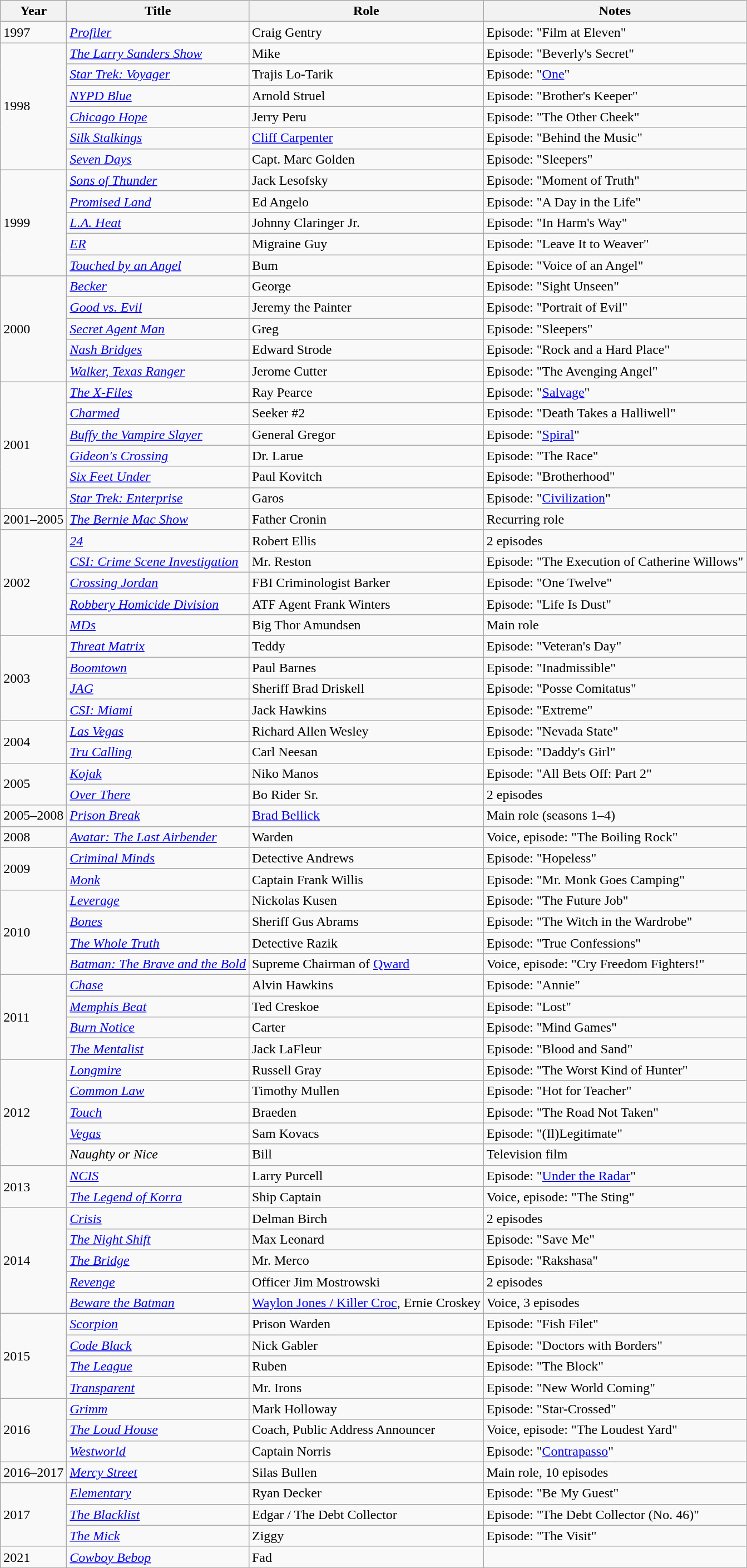<table class="wikitable sortable">
<tr>
<th>Year</th>
<th>Title</th>
<th>Role</th>
<th class="unsortable">Notes</th>
</tr>
<tr>
<td>1997</td>
<td><em><a href='#'>Profiler</a></em></td>
<td>Craig Gentry</td>
<td>Episode: "Film at Eleven"</td>
</tr>
<tr>
<td rowspan="6">1998</td>
<td><em><a href='#'>The Larry Sanders Show</a></em></td>
<td>Mike</td>
<td>Episode: "Beverly's Secret"</td>
</tr>
<tr>
<td><em><a href='#'>Star Trek: Voyager</a></em></td>
<td>Trajis Lo-Tarik</td>
<td>Episode: "<a href='#'>One</a>"</td>
</tr>
<tr>
<td><em><a href='#'>NYPD Blue</a></em></td>
<td>Arnold Struel</td>
<td>Episode: "Brother's Keeper"</td>
</tr>
<tr>
<td><em><a href='#'>Chicago Hope</a></em></td>
<td>Jerry Peru</td>
<td>Episode: "The Other Cheek"</td>
</tr>
<tr>
<td><em><a href='#'>Silk Stalkings</a></em></td>
<td><a href='#'>Cliff Carpenter</a></td>
<td>Episode: "Behind the Music"</td>
</tr>
<tr>
<td><em><a href='#'>Seven Days</a></em></td>
<td>Capt. Marc Golden</td>
<td>Episode: "Sleepers"</td>
</tr>
<tr>
<td rowspan="5">1999</td>
<td><em><a href='#'>Sons of Thunder</a></em></td>
<td>Jack Lesofsky</td>
<td>Episode: "Moment of Truth"</td>
</tr>
<tr>
<td><em><a href='#'>Promised Land</a></em></td>
<td>Ed Angelo</td>
<td>Episode: "A Day in the Life"</td>
</tr>
<tr>
<td><em><a href='#'>L.A. Heat</a></em></td>
<td>Johnny Claringer Jr.</td>
<td>Episode: "In Harm's Way"</td>
</tr>
<tr>
<td><em><a href='#'>ER</a></em></td>
<td>Migraine Guy</td>
<td>Episode: "Leave It to Weaver"</td>
</tr>
<tr>
<td><em><a href='#'>Touched by an Angel</a></em></td>
<td>Bum</td>
<td>Episode: "Voice of an Angel"</td>
</tr>
<tr>
<td rowspan="5">2000</td>
<td><em><a href='#'>Becker</a></em></td>
<td>George</td>
<td>Episode: "Sight Unseen"</td>
</tr>
<tr>
<td><em><a href='#'>Good vs. Evil</a></em></td>
<td>Jeremy the Painter</td>
<td>Episode: "Portrait of Evil"</td>
</tr>
<tr>
<td><em><a href='#'>Secret Agent Man</a></em></td>
<td>Greg</td>
<td>Episode: "Sleepers"</td>
</tr>
<tr>
<td><em><a href='#'>Nash Bridges</a></em></td>
<td>Edward Strode</td>
<td>Episode: "Rock and a Hard Place"</td>
</tr>
<tr>
<td><em><a href='#'>Walker, Texas Ranger</a></em></td>
<td>Jerome Cutter</td>
<td>Episode: "The Avenging Angel"</td>
</tr>
<tr>
<td rowspan="6">2001</td>
<td><em><a href='#'>The X-Files</a></em></td>
<td>Ray Pearce</td>
<td>Episode: "<a href='#'>Salvage</a>"</td>
</tr>
<tr>
<td><em><a href='#'>Charmed</a></em></td>
<td>Seeker #2</td>
<td>Episode: "Death Takes a Halliwell"</td>
</tr>
<tr>
<td><em><a href='#'>Buffy the Vampire Slayer</a></em></td>
<td>General Gregor</td>
<td>Episode: "<a href='#'>Spiral</a>"</td>
</tr>
<tr>
<td><em><a href='#'>Gideon's Crossing</a></em></td>
<td>Dr. Larue</td>
<td>Episode: "The Race"</td>
</tr>
<tr>
<td><em><a href='#'>Six Feet Under</a></em></td>
<td>Paul Kovitch</td>
<td>Episode: "Brotherhood"</td>
</tr>
<tr>
<td><em><a href='#'>Star Trek: Enterprise</a></em></td>
<td>Garos</td>
<td>Episode: "<a href='#'>Civilization</a>"</td>
</tr>
<tr>
<td>2001–2005</td>
<td><em><a href='#'>The Bernie Mac Show</a></em></td>
<td>Father Cronin</td>
<td>Recurring role</td>
</tr>
<tr>
<td rowspan="5">2002</td>
<td><em><a href='#'>24</a></em></td>
<td>Robert Ellis</td>
<td>2 episodes</td>
</tr>
<tr>
<td><em><a href='#'>CSI: Crime Scene Investigation</a></em></td>
<td>Mr. Reston</td>
<td>Episode: "The Execution of Catherine Willows"</td>
</tr>
<tr>
<td><em><a href='#'>Crossing Jordan</a></em></td>
<td>FBI Criminologist Barker</td>
<td>Episode: "One Twelve"</td>
</tr>
<tr>
<td><em><a href='#'>Robbery Homicide Division</a></em></td>
<td>ATF Agent Frank Winters</td>
<td>Episode: "Life Is Dust"</td>
</tr>
<tr>
<td><em><a href='#'>MDs</a></em></td>
<td>Big Thor Amundsen</td>
<td>Main role</td>
</tr>
<tr>
<td rowspan="4">2003</td>
<td><em><a href='#'>Threat Matrix</a></em></td>
<td>Teddy</td>
<td>Episode: "Veteran's Day"</td>
</tr>
<tr>
<td><em><a href='#'>Boomtown</a></em></td>
<td>Paul Barnes</td>
<td>Episode: "Inadmissible"</td>
</tr>
<tr>
<td><em><a href='#'>JAG</a></em></td>
<td>Sheriff Brad Driskell</td>
<td>Episode: "Posse Comitatus"</td>
</tr>
<tr>
<td><em><a href='#'>CSI: Miami</a></em></td>
<td>Jack Hawkins</td>
<td>Episode: "Extreme"</td>
</tr>
<tr>
<td rowspan="2">2004</td>
<td><em><a href='#'>Las Vegas</a></em></td>
<td>Richard Allen Wesley</td>
<td>Episode: "Nevada State"</td>
</tr>
<tr>
<td><em><a href='#'>Tru Calling</a></em></td>
<td>Carl Neesan</td>
<td>Episode: "Daddy's Girl"</td>
</tr>
<tr>
<td rowspan="2">2005</td>
<td><em><a href='#'>Kojak</a></em></td>
<td>Niko Manos</td>
<td>Episode: "All Bets Off: Part 2"</td>
</tr>
<tr>
<td><em><a href='#'>Over There</a></em></td>
<td>Bo Rider Sr.</td>
<td>2 episodes</td>
</tr>
<tr>
<td>2005–2008</td>
<td><em><a href='#'>Prison Break</a></em></td>
<td><a href='#'>Brad Bellick</a></td>
<td>Main role (seasons 1–4)</td>
</tr>
<tr>
<td>2008</td>
<td><em><a href='#'>Avatar: The Last Airbender</a></em></td>
<td>Warden</td>
<td>Voice, episode: "The Boiling Rock"</td>
</tr>
<tr>
<td rowspan="2">2009</td>
<td><em><a href='#'>Criminal Minds</a></em></td>
<td>Detective Andrews</td>
<td>Episode: "Hopeless"</td>
</tr>
<tr>
<td><em><a href='#'>Monk</a></em></td>
<td>Captain Frank Willis</td>
<td>Episode: "Mr. Monk Goes Camping"</td>
</tr>
<tr>
<td rowspan="4">2010</td>
<td><em><a href='#'>Leverage</a></em></td>
<td>Nickolas Kusen</td>
<td>Episode: "The Future Job"</td>
</tr>
<tr>
<td><em><a href='#'>Bones</a></em></td>
<td>Sheriff Gus Abrams</td>
<td>Episode: "The Witch in the Wardrobe"</td>
</tr>
<tr>
<td><em><a href='#'>The Whole Truth</a></em></td>
<td>Detective Razik</td>
<td>Episode: "True Confessions"</td>
</tr>
<tr>
<td><em><a href='#'>Batman: The Brave and the Bold</a></em></td>
<td>Supreme Chairman of <a href='#'>Qward</a></td>
<td>Voice, episode: "Cry Freedom Fighters!"</td>
</tr>
<tr>
<td rowspan="4">2011</td>
<td><em><a href='#'>Chase</a></em></td>
<td>Alvin Hawkins</td>
<td>Episode: "Annie"</td>
</tr>
<tr>
<td><em><a href='#'>Memphis Beat</a></em></td>
<td>Ted Creskoe</td>
<td>Episode: "Lost"</td>
</tr>
<tr>
<td><em><a href='#'>Burn Notice</a></em></td>
<td>Carter</td>
<td>Episode: "Mind Games"</td>
</tr>
<tr>
<td><em><a href='#'>The Mentalist</a></em></td>
<td>Jack LaFleur</td>
<td>Episode: "Blood and Sand"</td>
</tr>
<tr>
<td rowspan="5">2012</td>
<td><em><a href='#'>Longmire</a></em></td>
<td>Russell Gray</td>
<td>Episode: "The Worst Kind of Hunter"</td>
</tr>
<tr>
<td><em><a href='#'>Common Law</a></em></td>
<td>Timothy Mullen</td>
<td>Episode: "Hot for Teacher"</td>
</tr>
<tr>
<td><em><a href='#'>Touch</a></em></td>
<td>Braeden</td>
<td>Episode: "The Road Not Taken"</td>
</tr>
<tr>
<td><em><a href='#'>Vegas</a></em></td>
<td>Sam Kovacs</td>
<td>Episode: "(Il)Legitimate"</td>
</tr>
<tr>
<td><em>Naughty or Nice</em></td>
<td>Bill</td>
<td>Television film</td>
</tr>
<tr>
<td rowspan="2">2013</td>
<td><em><a href='#'>NCIS</a></em></td>
<td>Larry Purcell</td>
<td>Episode: "<a href='#'>Under the Radar</a>"</td>
</tr>
<tr>
<td><em><a href='#'>The Legend of Korra</a></em></td>
<td>Ship Captain</td>
<td>Voice, episode: "The Sting"</td>
</tr>
<tr>
<td rowspan="5">2014</td>
<td><em><a href='#'>Crisis</a></em></td>
<td>Delman Birch</td>
<td>2 episodes</td>
</tr>
<tr>
<td><em><a href='#'>The Night Shift</a></em></td>
<td>Max Leonard</td>
<td>Episode: "Save Me"</td>
</tr>
<tr>
<td><em><a href='#'>The Bridge</a></em></td>
<td>Mr. Merco</td>
<td>Episode: "Rakshasa"</td>
</tr>
<tr>
<td><em><a href='#'>Revenge</a></em></td>
<td>Officer Jim Mostrowski</td>
<td>2 episodes</td>
</tr>
<tr>
<td><em><a href='#'>Beware the Batman</a></em></td>
<td><a href='#'>Waylon Jones / Killer Croc</a>, Ernie Croskey</td>
<td>Voice, 3 episodes</td>
</tr>
<tr>
<td rowspan="4">2015</td>
<td><em><a href='#'>Scorpion</a></em></td>
<td>Prison Warden</td>
<td>Episode: "Fish Filet"</td>
</tr>
<tr>
<td><em><a href='#'>Code Black</a></em></td>
<td>Nick Gabler</td>
<td>Episode: "Doctors with Borders"</td>
</tr>
<tr>
<td><em><a href='#'>The League</a></em></td>
<td>Ruben</td>
<td>Episode: "The Block"</td>
</tr>
<tr>
<td><em><a href='#'>Transparent</a></em></td>
<td>Mr. Irons</td>
<td>Episode: "New World Coming"</td>
</tr>
<tr>
<td rowspan="3">2016</td>
<td><em><a href='#'>Grimm</a></em></td>
<td>Mark Holloway</td>
<td>Episode: "Star-Crossed"</td>
</tr>
<tr>
<td><em><a href='#'>The Loud House</a></em></td>
<td>Coach, Public Address Announcer</td>
<td>Voice, episode: "The Loudest Yard"</td>
</tr>
<tr>
<td><em><a href='#'>Westworld</a></em></td>
<td>Captain Norris</td>
<td>Episode: "<a href='#'>Contrapasso</a>"</td>
</tr>
<tr>
<td>2016–2017</td>
<td><em><a href='#'>Mercy Street</a></em></td>
<td>Silas Bullen</td>
<td>Main role, 10 episodes</td>
</tr>
<tr>
<td rowspan="3">2017</td>
<td><em><a href='#'>Elementary</a></em></td>
<td>Ryan Decker</td>
<td>Episode: "Be My Guest"</td>
</tr>
<tr>
<td><em><a href='#'>The Blacklist</a></em></td>
<td>Edgar / The Debt Collector</td>
<td>Episode: "The Debt Collector (No. 46)"</td>
</tr>
<tr>
<td><em><a href='#'>The Mick</a></em></td>
<td>Ziggy</td>
<td>Episode: "The Visit"</td>
</tr>
<tr>
<td>2021</td>
<td><em> <a href='#'>Cowboy Bebop</a></em></td>
<td>Fad</td>
<td></td>
</tr>
</table>
